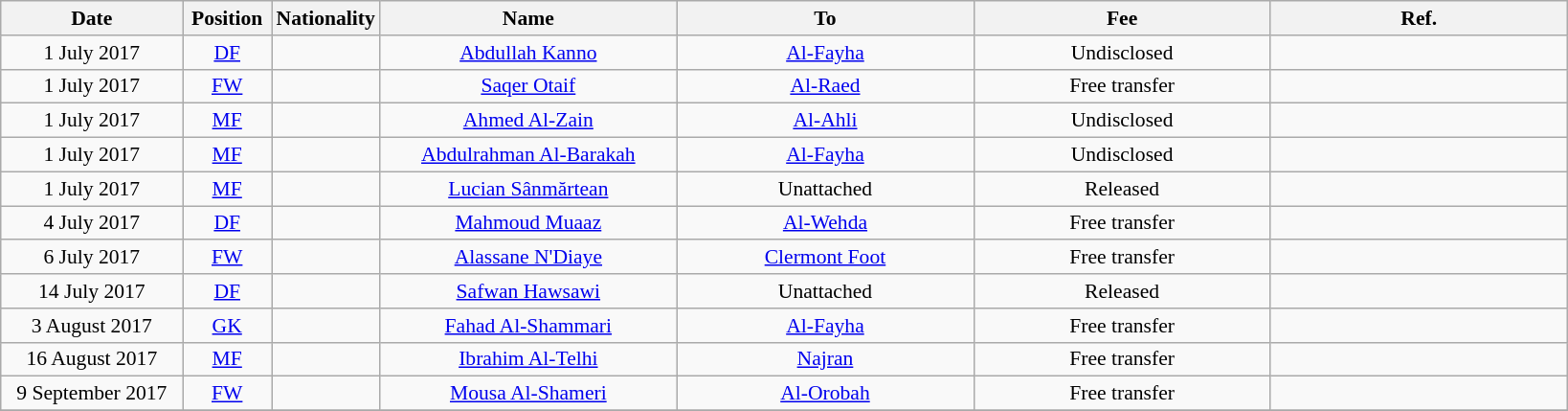<table class="wikitable" style="text-align:center; font-size:90%; ">
<tr>
<th style="background:f9db0a; color:black; width:120px;">Date</th>
<th style="background:f9db0a; color:black; width:55px;">Position</th>
<th style="background:f9db0a; color:black; width:55px;">Nationality</th>
<th style="background:f9db0a; color:black; width:200px;">Name</th>
<th style="background:f9db0a; color:black; width:200px;">To</th>
<th style="background:f9db0a; color:black; width:200px;">Fee</th>
<th style="background:f9db0a; color:black; width:200px;">Ref.</th>
</tr>
<tr>
<td>1 July 2017</td>
<td><a href='#'>DF</a></td>
<td></td>
<td><a href='#'>Abdullah Kanno</a></td>
<td><a href='#'>Al-Fayha</a></td>
<td>Undisclosed</td>
<td></td>
</tr>
<tr>
<td>1 July 2017</td>
<td><a href='#'>FW</a></td>
<td></td>
<td><a href='#'>Saqer Otaif</a></td>
<td><a href='#'>Al-Raed</a></td>
<td>Free transfer</td>
<td></td>
</tr>
<tr>
<td>1 July 2017</td>
<td><a href='#'>MF</a></td>
<td></td>
<td><a href='#'>Ahmed Al-Zain</a></td>
<td><a href='#'>Al-Ahli</a></td>
<td>Undisclosed</td>
<td></td>
</tr>
<tr>
<td>1 July 2017</td>
<td><a href='#'>MF</a></td>
<td></td>
<td><a href='#'>Abdulrahman Al-Barakah</a></td>
<td><a href='#'>Al-Fayha</a></td>
<td>Undisclosed</td>
<td></td>
</tr>
<tr>
<td>1 July 2017</td>
<td><a href='#'>MF</a></td>
<td></td>
<td><a href='#'>Lucian Sânmărtean</a></td>
<td>Unattached</td>
<td>Released</td>
<td></td>
</tr>
<tr>
<td>4 July 2017</td>
<td><a href='#'>DF</a></td>
<td></td>
<td><a href='#'>Mahmoud Muaaz</a></td>
<td><a href='#'>Al-Wehda</a></td>
<td>Free transfer</td>
<td></td>
</tr>
<tr>
<td>6 July 2017</td>
<td><a href='#'>FW</a></td>
<td></td>
<td><a href='#'>Alassane N'Diaye</a></td>
<td><a href='#'>Clermont Foot</a></td>
<td>Free transfer</td>
<td></td>
</tr>
<tr>
<td>14 July 2017</td>
<td><a href='#'>DF</a></td>
<td></td>
<td><a href='#'>Safwan Hawsawi</a></td>
<td>Unattached</td>
<td>Released</td>
<td></td>
</tr>
<tr>
<td>3 August 2017</td>
<td><a href='#'>GK</a></td>
<td></td>
<td><a href='#'>Fahad Al-Shammari</a></td>
<td><a href='#'>Al-Fayha</a></td>
<td>Free transfer</td>
<td></td>
</tr>
<tr>
<td>16 August 2017</td>
<td><a href='#'>MF</a></td>
<td></td>
<td><a href='#'>Ibrahim Al-Telhi</a></td>
<td><a href='#'>Najran</a></td>
<td>Free transfer</td>
<td></td>
</tr>
<tr>
<td>9 September 2017</td>
<td><a href='#'>FW</a></td>
<td></td>
<td><a href='#'>Mousa Al-Shameri</a></td>
<td><a href='#'>Al-Orobah</a></td>
<td>Free transfer</td>
<td></td>
</tr>
<tr>
</tr>
</table>
